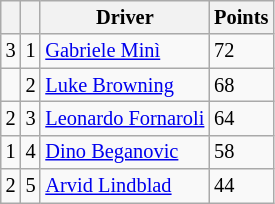<table class="wikitable" style="font-size: 85%;">
<tr>
<th></th>
<th></th>
<th>Driver</th>
<th>Points</th>
</tr>
<tr>
<td align="left"> 3</td>
<td align="center">1</td>
<td> <a href='#'>Gabriele Minì</a></td>
<td>72</td>
</tr>
<tr>
<td align="left"></td>
<td align="center">2</td>
<td> <a href='#'>Luke Browning</a></td>
<td>68</td>
</tr>
<tr>
<td align="left"> 2</td>
<td align="center">3</td>
<td> <a href='#'>Leonardo Fornaroli</a></td>
<td>64</td>
</tr>
<tr>
<td align="left"> 1</td>
<td align="center">4</td>
<td> <a href='#'>Dino Beganovic</a></td>
<td>58</td>
</tr>
<tr>
<td align="left"> 2</td>
<td align="center">5</td>
<td> <a href='#'>Arvid Lindblad</a></td>
<td>44</td>
</tr>
</table>
